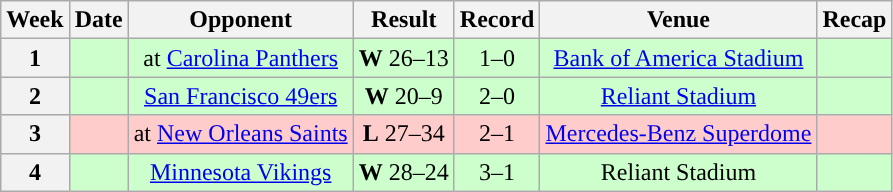<table class="wikitable" style="text-align:center">
<tr>
<th>Week</th>
<th>Date</th>
<th>Opponent</th>
<th>Result</th>
<th>Record</th>
<th>Venue</th>
<th>Recap</th>
</tr>
<tr style="background:#cfc">
<th>1</th>
<td></td>
<td>at <a href='#'>Carolina Panthers</a></td>
<td><strong>W</strong> 26–13</td>
<td>1–0</td>
<td><a href='#'>Bank of America Stadium</a></td>
<td></td>
</tr>
<tr style="background:#cfc">
<th>2</th>
<td></td>
<td><a href='#'>San Francisco 49ers</a></td>
<td><strong>W</strong> 20–9</td>
<td>2–0</td>
<td><a href='#'>Reliant Stadium</a></td>
<td></td>
</tr>
<tr style="background:#fcc">
<th>3</th>
<td></td>
<td>at <a href='#'>New Orleans Saints</a></td>
<td><strong>L</strong> 27–34</td>
<td>2–1</td>
<td><a href='#'>Mercedes-Benz Superdome</a></td>
<td></td>
</tr>
<tr style="background:#cfc">
<th>4</th>
<td></td>
<td><a href='#'>Minnesota Vikings</a></td>
<td><strong>W</strong> 28–24</td>
<td>3–1</td>
<td>Reliant Stadium</td>
<td></td>
</tr>
</table>
